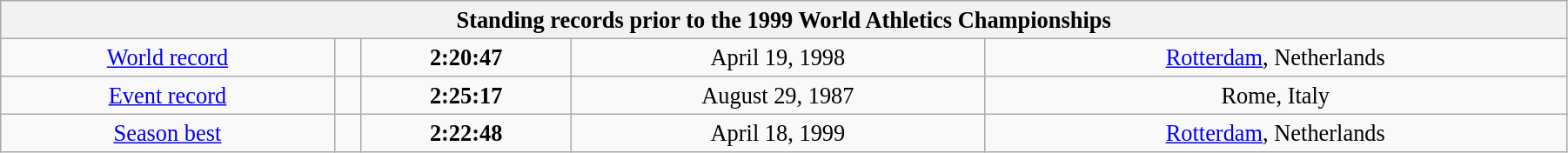<table class="wikitable" style=" text-align:center; font-size:110%;" width="95%">
<tr>
<th colspan="5">Standing records prior to the 1999 World Athletics Championships</th>
</tr>
<tr>
<td><a href='#'>World record</a></td>
<td></td>
<td><strong>2:20:47</strong></td>
<td>April 19, 1998</td>
<td> <a href='#'>Rotterdam</a>, Netherlands</td>
</tr>
<tr>
<td><a href='#'>Event record</a></td>
<td></td>
<td><strong>2:25:17</strong></td>
<td>August 29, 1987</td>
<td> Rome, Italy</td>
</tr>
<tr>
<td><a href='#'>Season best</a></td>
<td></td>
<td><strong>2:22:48</strong></td>
<td>April 18, 1999</td>
<td> <a href='#'>Rotterdam</a>, Netherlands</td>
</tr>
</table>
